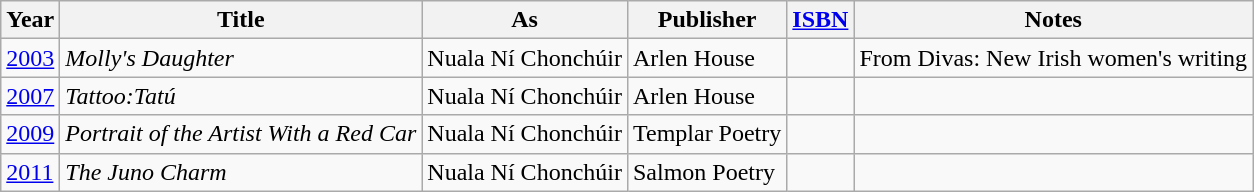<table class="wikitable sortable">
<tr>
<th>Year</th>
<th>Title</th>
<th>As</th>
<th>Publisher</th>
<th><a href='#'>ISBN</a></th>
<th>Notes</th>
</tr>
<tr>
<td><a href='#'>2003</a></td>
<td><em>Molly's Daughter</em></td>
<td>Nuala Ní Chonchúir</td>
<td>Arlen House</td>
<td></td>
<td>From Divas: New Irish women's writing</td>
</tr>
<tr>
<td><a href='#'>2007</a></td>
<td><em>Tattoo:Tatú</em></td>
<td>Nuala Ní Chonchúir</td>
<td>Arlen House</td>
<td></td>
<td></td>
</tr>
<tr>
<td><a href='#'>2009</a></td>
<td><em>Portrait of the Artist With a Red Car</em></td>
<td>Nuala Ní Chonchúir</td>
<td>Templar Poetry</td>
<td></td>
<td></td>
</tr>
<tr>
<td><a href='#'>2011</a></td>
<td><em>The Juno Charm</em></td>
<td>Nuala Ní Chonchúir</td>
<td>Salmon Poetry</td>
<td></td>
<td></td>
</tr>
</table>
